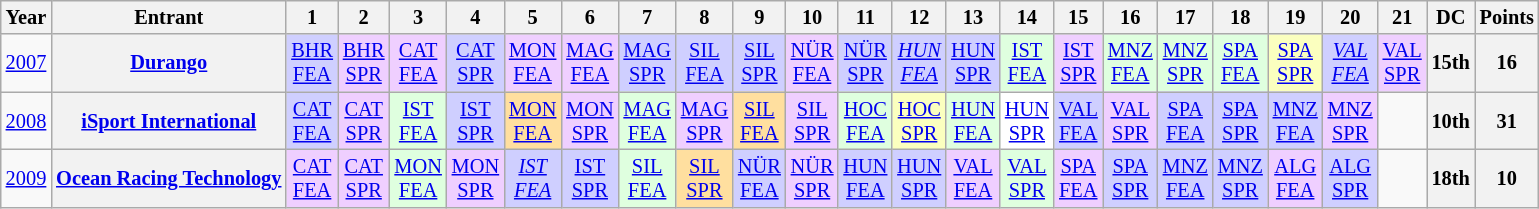<table class="wikitable" style="text-align:center; font-size:85%">
<tr>
<th>Year</th>
<th>Entrant</th>
<th>1</th>
<th>2</th>
<th>3</th>
<th>4</th>
<th>5</th>
<th>6</th>
<th>7</th>
<th>8</th>
<th>9</th>
<th>10</th>
<th>11</th>
<th>12</th>
<th>13</th>
<th>14</th>
<th>15</th>
<th>16</th>
<th>17</th>
<th>18</th>
<th>19</th>
<th>20</th>
<th>21</th>
<th>DC</th>
<th>Points</th>
</tr>
<tr>
<td><a href='#'>2007</a></td>
<th nowrap><a href='#'>Durango</a></th>
<td style="background:#CFCFFF;"><a href='#'>BHR<br>FEA</a><br></td>
<td style="background:#EFCFFF;"><a href='#'>BHR<br>SPR</a><br></td>
<td style="background:#EFCFFF;"><a href='#'>CAT<br>FEA</a><br></td>
<td style="background:#CFCFFF;"><a href='#'>CAT<br>SPR</a><br></td>
<td style="background:#EFCFFF;"><a href='#'>MON<br>FEA</a><br></td>
<td style="background:#EFCFFF;"><a href='#'>MAG<br>FEA</a><br></td>
<td style="background:#CFCFFF;"><a href='#'>MAG<br>SPR</a><br></td>
<td style="background:#CFCFFF;"><a href='#'>SIL<br>FEA</a><br></td>
<td style="background:#CFCFFF;"><a href='#'>SIL<br>SPR</a><br></td>
<td style="background:#EFCFFF;"><a href='#'>NÜR<br>FEA</a><br></td>
<td style="background:#CFCFFF;"><a href='#'>NÜR<br>SPR</a><br></td>
<td style="background:#CFCFFF;"><em><a href='#'>HUN<br>FEA</a></em><br></td>
<td style="background:#CFCFFF;"><a href='#'>HUN<br>SPR</a><br></td>
<td style="background:#DFFFDF;"><a href='#'>IST<br>FEA</a><br></td>
<td style="background:#EFCFFF;"><a href='#'>IST<br>SPR</a><br></td>
<td style="background:#DFFFDF;"><a href='#'>MNZ<br>FEA</a><br></td>
<td style="background:#DFFFDF;"><a href='#'>MNZ<br>SPR</a><br></td>
<td style="background:#DFFFDF;"><a href='#'>SPA<br>FEA</a><br></td>
<td style="background:#FBFFBF;"><a href='#'>SPA<br>SPR</a><br></td>
<td style="background:#CFCFFF;"><em><a href='#'>VAL<br>FEA</a></em><br></td>
<td style="background:#EFCFFF;"><a href='#'>VAL<br>SPR</a><br></td>
<th>15th</th>
<th>16</th>
</tr>
<tr>
<td><a href='#'>2008</a></td>
<th nowrap><a href='#'>iSport International</a></th>
<td style="background:#CFCFFF;"><a href='#'>CAT<br>FEA</a><br></td>
<td style="background:#EFCFFF;"><a href='#'>CAT<br>SPR</a><br></td>
<td style="background:#DFFFDF;"><a href='#'>IST<br>FEA</a><br></td>
<td style="background:#CFCFFF;"><a href='#'>IST<br>SPR</a><br></td>
<td style="background:#FFDF9F;"><a href='#'>MON<br>FEA</a><br></td>
<td style="background:#EFCFFF;"><a href='#'>MON<br>SPR</a><br></td>
<td style="background:#DFFFDF;"><a href='#'>MAG<br>FEA</a><br></td>
<td style="background:#EFCFFF;"><a href='#'>MAG<br>SPR</a><br></td>
<td style="background:#FFDF9F;"><a href='#'>SIL<br>FEA</a><br></td>
<td style="background:#EFCFFF;"><a href='#'>SIL<br>SPR</a><br></td>
<td style="background:#DFFFDF;"><a href='#'>HOC<br>FEA</a><br></td>
<td style="background:#FBFFBF;"><a href='#'>HOC<br>SPR</a><br></td>
<td style="background:#DFFFDF;"><a href='#'>HUN<br>FEA</a><br></td>
<td style="background:#FFFFFF;"><a href='#'>HUN<br>SPR</a><br></td>
<td style="background:#CFCFFF;"><a href='#'>VAL<br>FEA</a><br></td>
<td style="background:#EFCFFF;"><a href='#'>VAL<br>SPR</a><br></td>
<td style="background:#CFCFFF;"><a href='#'>SPA<br>FEA</a><br></td>
<td style="background:#CFCFFF;"><a href='#'>SPA<br>SPR</a><br></td>
<td style="background:#CFCFFF;"><a href='#'>MNZ<br>FEA</a><br></td>
<td style="background:#EFCFFF;"><a href='#'>MNZ<br>SPR</a><br></td>
<td></td>
<th>10th</th>
<th>31</th>
</tr>
<tr>
<td><a href='#'>2009</a></td>
<th nowrap><a href='#'>Ocean Racing Technology</a></th>
<td style="background:#EFCFFF;"><a href='#'>CAT<br>FEA</a><br></td>
<td style="background:#EFCFFF;"><a href='#'>CAT<br>SPR</a><br></td>
<td style="background:#DFFFDF;"><a href='#'>MON<br>FEA</a><br></td>
<td style="background:#EFCFFF;"><a href='#'>MON<br>SPR</a><br></td>
<td style="background:#CFCFFF;"><em><a href='#'>IST<br>FEA</a></em><br></td>
<td style="background:#CFCFFF;"><a href='#'>IST<br>SPR</a><br></td>
<td style="background:#DFFFDF;"><a href='#'>SIL<br>FEA</a><br></td>
<td style="background:#FFDF9F;"><a href='#'>SIL<br>SPR</a><br></td>
<td style="background:#CFCFFF;"><a href='#'>NÜR<br>FEA</a><br></td>
<td style="background:#EFCFFF;"><a href='#'>NÜR<br>SPR</a><br></td>
<td style="background:#CFCFFF;"><a href='#'>HUN<br>FEA</a><br></td>
<td style="background:#CFCFFF;"><a href='#'>HUN<br>SPR</a><br></td>
<td style="background:#EFCFFF;"><a href='#'>VAL<br>FEA</a><br></td>
<td style="background:#DFFFDF;"><a href='#'>VAL<br>SPR</a><br></td>
<td style="background:#EFCFFF;"><a href='#'>SPA<br>FEA</a><br></td>
<td style="background:#CFCFFF;"><a href='#'>SPA<br>SPR</a><br></td>
<td style="background:#CFCFFF;"><a href='#'>MNZ<br>FEA</a><br></td>
<td style="background:#CFCFFF;"><a href='#'>MNZ<br>SPR</a><br></td>
<td style="background:#EFCFFF;"><a href='#'>ALG<br>FEA</a><br></td>
<td style="background:#CFCFFF;"><a href='#'>ALG<br>SPR</a><br></td>
<td></td>
<th>18th</th>
<th>10</th>
</tr>
</table>
